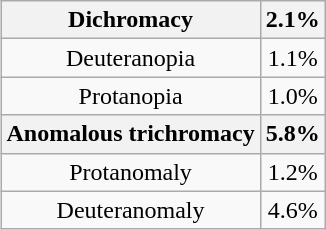<table class="wikitable" style = "float: right; margin-left:15px; text-align:center">
<tr>
<th>Dichromacy</th>
<th>2.1%</th>
</tr>
<tr>
<td>Deuteranopia</td>
<td>1.1%</td>
</tr>
<tr>
<td>Protanopia</td>
<td>1.0%</td>
</tr>
<tr>
<th>Anomalous trichromacy</th>
<th>5.8%</th>
</tr>
<tr>
<td>Protanomaly</td>
<td>1.2%</td>
</tr>
<tr>
<td>Deuteranomaly</td>
<td>4.6%</td>
</tr>
</table>
